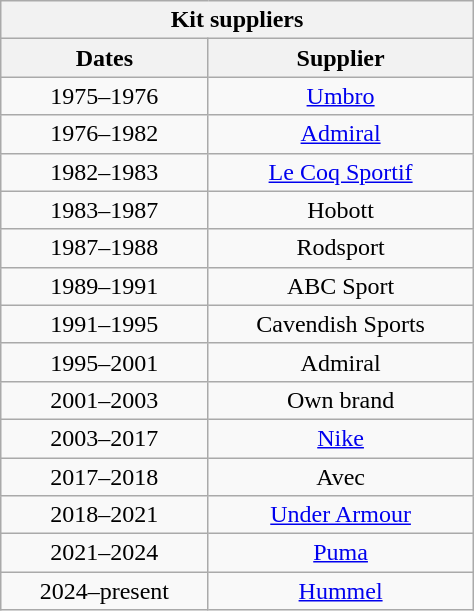<table class="wikitable collapsible collapsed plainrowheaders" style="width: 25%; text-align: center; margin-left:1em; float: left">
<tr>
<th colspan="3">Kit suppliers</th>
</tr>
<tr>
<th scope="col">Dates</th>
<th scope="col">Supplier</th>
</tr>
<tr>
<td scope="row">1975–1976</td>
<td><a href='#'>Umbro</a></td>
</tr>
<tr>
<td scope="row">1976–1982</td>
<td><a href='#'>Admiral</a></td>
</tr>
<tr>
<td scope="row">1982–1983</td>
<td><a href='#'>Le Coq Sportif</a></td>
</tr>
<tr>
<td scope="row">1983–1987</td>
<td>Hobott</td>
</tr>
<tr>
<td scope="row">1987–1988</td>
<td>Rodsport</td>
</tr>
<tr>
<td scope="row">1989–1991</td>
<td>ABC Sport</td>
</tr>
<tr>
<td scope="row">1991–1995</td>
<td>Cavendish Sports</td>
</tr>
<tr>
<td scope="row">1995–2001</td>
<td>Admiral</td>
</tr>
<tr>
<td scope="row">2001–2003</td>
<td>Own brand</td>
</tr>
<tr>
<td scope="row">2003–2017</td>
<td><a href='#'>Nike</a></td>
</tr>
<tr>
<td scope="row">2017–2018</td>
<td>Avec</td>
</tr>
<tr>
<td scope="row">2018–2021</td>
<td><a href='#'>Under Armour</a></td>
</tr>
<tr>
<td scope="row">2021–2024</td>
<td><a href='#'>Puma</a></td>
</tr>
<tr>
<td scope="row">2024–present</td>
<td><a href='#'>Hummel</a></td>
</tr>
</table>
